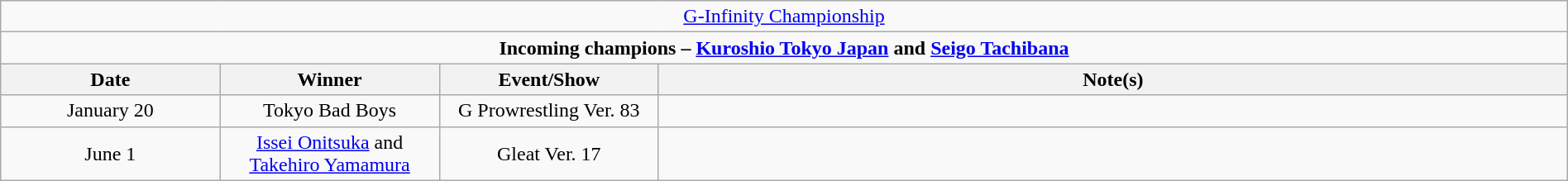<table class="wikitable" style="text-align:center; width:100%;">
<tr>
<td colspan="4" style="text-align: center;"><a href='#'>G-Infinity Championship</a></td>
</tr>
<tr>
<td colspan="4" style="text-align: center;"><strong>Incoming champions – <a href='#'>Kuroshio Tokyo Japan</a> and <a href='#'>Seigo Tachibana</a></strong></td>
</tr>
<tr>
<th width=14%>Date</th>
<th width=14%>Winner</th>
<th width=14%>Event/Show</th>
<th width=58%>Note(s)</th>
</tr>
<tr>
<td>January 20</td>
<td>Tokyo Bad Boys<br></td>
<td>G Prowrestling Ver. 83</td>
<td></td>
</tr>
<tr>
<td>June 1</td>
<td><a href='#'>Issei Onitsuka</a> and <a href='#'>Takehiro Yamamura</a></td>
<td>Gleat Ver. 17</td>
<td></td>
</tr>
</table>
